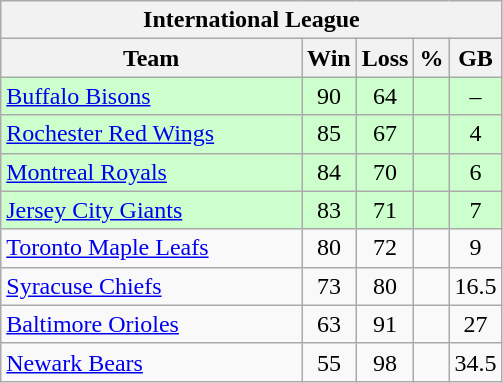<table class="wikitable">
<tr>
<th colspan="5">International League</th>
</tr>
<tr>
<th width="60%">Team</th>
<th>Win</th>
<th>Loss</th>
<th>%</th>
<th>GB</th>
</tr>
<tr align=center bgcolor=ccffcc>
<td align=left><a href='#'>Buffalo Bisons</a></td>
<td>90</td>
<td>64</td>
<td></td>
<td>–</td>
</tr>
<tr align=center bgcolor=ccffcc>
<td align=left><a href='#'>Rochester Red Wings</a></td>
<td>85</td>
<td>67</td>
<td></td>
<td>4</td>
</tr>
<tr align=center bgcolor=ccffcc>
<td align=left><a href='#'>Montreal Royals</a></td>
<td>84</td>
<td>70</td>
<td></td>
<td>6</td>
</tr>
<tr align=center bgcolor=ccffcc>
<td align=left><a href='#'>Jersey City Giants</a></td>
<td>83</td>
<td>71</td>
<td></td>
<td>7</td>
</tr>
<tr align=center>
<td align=left><a href='#'>Toronto Maple Leafs</a></td>
<td>80</td>
<td>72</td>
<td></td>
<td>9</td>
</tr>
<tr align=center>
<td align=left><a href='#'>Syracuse Chiefs</a></td>
<td>73</td>
<td>80</td>
<td></td>
<td>16.5</td>
</tr>
<tr align=center>
<td align=left><a href='#'>Baltimore Orioles</a></td>
<td>63</td>
<td>91</td>
<td></td>
<td>27</td>
</tr>
<tr align=center>
<td align=left><a href='#'>Newark Bears</a></td>
<td>55</td>
<td>98</td>
<td></td>
<td>34.5</td>
</tr>
</table>
